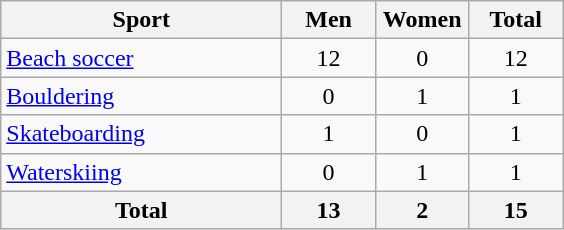<table class="wikitable sortable" style="text-align:center;">
<tr>
<th width=180>Sport</th>
<th width=55>Men</th>
<th width=55>Women</th>
<th width=55>Total</th>
</tr>
<tr>
<td align=left> <a href='#'>Beach soccer</a></td>
<td>12</td>
<td>0</td>
<td>12</td>
</tr>
<tr>
<td align=left> <a href='#'>Bouldering</a></td>
<td>0</td>
<td>1</td>
<td>1</td>
</tr>
<tr>
<td align=left> <a href='#'>Skateboarding</a></td>
<td>1</td>
<td>0</td>
<td>1</td>
</tr>
<tr>
<td align=left> <a href='#'>Waterskiing</a></td>
<td>0</td>
<td>1</td>
<td>1</td>
</tr>
<tr>
<th>Total</th>
<th>13</th>
<th>2</th>
<th>15</th>
</tr>
</table>
